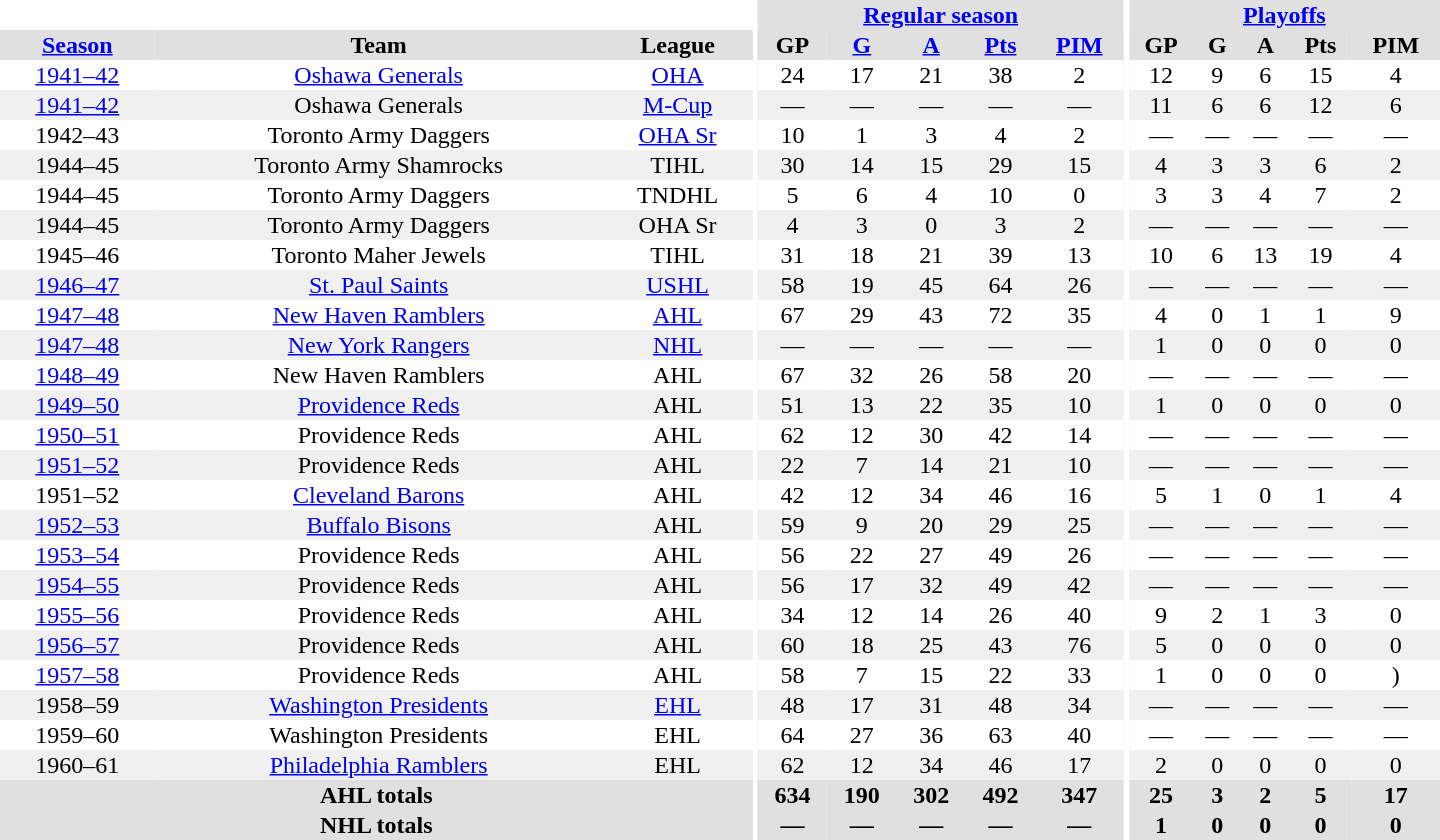<table border="0" cellpadding="1" cellspacing="0" style="text-align:center; width:60em">
<tr bgcolor="#e0e0e0">
<th colspan="3" bgcolor="#ffffff"></th>
<th rowspan="100" bgcolor="#ffffff"></th>
<th colspan="5"><a href='#'>Regular season</a></th>
<th rowspan="100" bgcolor="#ffffff"></th>
<th colspan="5"><a href='#'>Playoffs</a></th>
</tr>
<tr bgcolor="#e0e0e0">
<th><a href='#'>Season</a></th>
<th>Team</th>
<th>League</th>
<th>GP</th>
<th><a href='#'>G</a></th>
<th><a href='#'>A</a></th>
<th><a href='#'>Pts</a></th>
<th><a href='#'>PIM</a></th>
<th>GP</th>
<th>G</th>
<th>A</th>
<th>Pts</th>
<th>PIM</th>
</tr>
<tr>
<td><a href='#'>1941–42</a></td>
<td><a href='#'>Oshawa Generals</a></td>
<td><a href='#'>OHA</a></td>
<td>24</td>
<td>17</td>
<td>21</td>
<td>38</td>
<td>2</td>
<td>12</td>
<td>9</td>
<td>6</td>
<td>15</td>
<td>4</td>
</tr>
<tr bgcolor="#f0f0f0">
<td><a href='#'>1941–42</a></td>
<td>Oshawa Generals</td>
<td><a href='#'>M-Cup</a></td>
<td>—</td>
<td>—</td>
<td>—</td>
<td>—</td>
<td>—</td>
<td>11</td>
<td>6</td>
<td>6</td>
<td>12</td>
<td>6</td>
</tr>
<tr>
<td>1942–43</td>
<td>Toronto Army Daggers</td>
<td><a href='#'>OHA Sr</a></td>
<td>10</td>
<td>1</td>
<td>3</td>
<td>4</td>
<td>2</td>
<td>—</td>
<td>—</td>
<td>—</td>
<td>—</td>
<td>—</td>
</tr>
<tr bgcolor="#f0f0f0">
<td>1944–45</td>
<td>Toronto Army Shamrocks</td>
<td>TIHL</td>
<td>30</td>
<td>14</td>
<td>15</td>
<td>29</td>
<td>15</td>
<td>4</td>
<td>3</td>
<td>3</td>
<td>6</td>
<td>2</td>
</tr>
<tr>
<td>1944–45</td>
<td>Toronto Army Daggers</td>
<td>TNDHL</td>
<td>5</td>
<td>6</td>
<td>4</td>
<td>10</td>
<td>0</td>
<td>3</td>
<td>3</td>
<td>4</td>
<td>7</td>
<td>2</td>
</tr>
<tr bgcolor="#f0f0f0">
<td>1944–45</td>
<td>Toronto Army Daggers</td>
<td>OHA Sr</td>
<td>4</td>
<td>3</td>
<td>0</td>
<td>3</td>
<td>2</td>
<td>—</td>
<td>—</td>
<td>—</td>
<td>—</td>
<td>—</td>
</tr>
<tr>
<td>1945–46</td>
<td>Toronto Maher Jewels</td>
<td>TIHL</td>
<td>31</td>
<td>18</td>
<td>21</td>
<td>39</td>
<td>13</td>
<td>10</td>
<td>6</td>
<td>13</td>
<td>19</td>
<td>4</td>
</tr>
<tr bgcolor="#f0f0f0">
<td><a href='#'>1946–47</a></td>
<td><a href='#'>St. Paul Saints</a></td>
<td><a href='#'>USHL</a></td>
<td>58</td>
<td>19</td>
<td>45</td>
<td>64</td>
<td>26</td>
<td>—</td>
<td>—</td>
<td>—</td>
<td>—</td>
<td>—</td>
</tr>
<tr>
<td><a href='#'>1947–48</a></td>
<td><a href='#'>New Haven Ramblers</a></td>
<td><a href='#'>AHL</a></td>
<td>67</td>
<td>29</td>
<td>43</td>
<td>72</td>
<td>35</td>
<td>4</td>
<td>0</td>
<td>1</td>
<td>1</td>
<td>9</td>
</tr>
<tr bgcolor="#f0f0f0">
<td><a href='#'>1947–48</a></td>
<td><a href='#'>New York Rangers</a></td>
<td><a href='#'>NHL</a></td>
<td>—</td>
<td>—</td>
<td>—</td>
<td>—</td>
<td>—</td>
<td>1</td>
<td>0</td>
<td>0</td>
<td>0</td>
<td>0</td>
</tr>
<tr>
<td><a href='#'>1948–49</a></td>
<td>New Haven Ramblers</td>
<td>AHL</td>
<td>67</td>
<td>32</td>
<td>26</td>
<td>58</td>
<td>20</td>
<td>—</td>
<td>—</td>
<td>—</td>
<td>—</td>
<td>—</td>
</tr>
<tr bgcolor="#f0f0f0">
<td><a href='#'>1949–50</a></td>
<td><a href='#'>Providence Reds</a></td>
<td>AHL</td>
<td>51</td>
<td>13</td>
<td>22</td>
<td>35</td>
<td>10</td>
<td>1</td>
<td>0</td>
<td>0</td>
<td>0</td>
<td>0</td>
</tr>
<tr>
<td><a href='#'>1950–51</a></td>
<td>Providence Reds</td>
<td>AHL</td>
<td>62</td>
<td>12</td>
<td>30</td>
<td>42</td>
<td>14</td>
<td>—</td>
<td>—</td>
<td>—</td>
<td>—</td>
<td>—</td>
</tr>
<tr bgcolor="#f0f0f0">
<td><a href='#'>1951–52</a></td>
<td>Providence Reds</td>
<td>AHL</td>
<td>22</td>
<td>7</td>
<td>14</td>
<td>21</td>
<td>10</td>
<td>—</td>
<td>—</td>
<td>—</td>
<td>—</td>
<td>—</td>
</tr>
<tr>
<td>1951–52</td>
<td><a href='#'>Cleveland Barons</a></td>
<td>AHL</td>
<td>42</td>
<td>12</td>
<td>34</td>
<td>46</td>
<td>16</td>
<td>5</td>
<td>1</td>
<td>0</td>
<td>1</td>
<td>4</td>
</tr>
<tr bgcolor="#f0f0f0">
<td><a href='#'>1952–53</a></td>
<td><a href='#'>Buffalo Bisons</a></td>
<td>AHL</td>
<td>59</td>
<td>9</td>
<td>20</td>
<td>29</td>
<td>25</td>
<td>—</td>
<td>—</td>
<td>—</td>
<td>—</td>
<td>—</td>
</tr>
<tr>
<td><a href='#'>1953–54</a></td>
<td>Providence Reds</td>
<td>AHL</td>
<td>56</td>
<td>22</td>
<td>27</td>
<td>49</td>
<td>26</td>
<td>—</td>
<td>—</td>
<td>—</td>
<td>—</td>
<td>—</td>
</tr>
<tr bgcolor="#f0f0f0">
<td><a href='#'>1954–55</a></td>
<td>Providence Reds</td>
<td>AHL</td>
<td>56</td>
<td>17</td>
<td>32</td>
<td>49</td>
<td>42</td>
<td>—</td>
<td>—</td>
<td>—</td>
<td>—</td>
<td>—</td>
</tr>
<tr>
<td><a href='#'>1955–56</a></td>
<td>Providence Reds</td>
<td>AHL</td>
<td>34</td>
<td>12</td>
<td>14</td>
<td>26</td>
<td>40</td>
<td>9</td>
<td>2</td>
<td>1</td>
<td>3</td>
<td>0</td>
</tr>
<tr bgcolor="#f0f0f0">
<td><a href='#'>1956–57</a></td>
<td>Providence Reds</td>
<td>AHL</td>
<td>60</td>
<td>18</td>
<td>25</td>
<td>43</td>
<td>76</td>
<td>5</td>
<td>0</td>
<td>0</td>
<td>0</td>
<td>0</td>
</tr>
<tr>
<td><a href='#'>1957–58</a></td>
<td>Providence Reds</td>
<td>AHL</td>
<td>58</td>
<td>7</td>
<td>15</td>
<td>22</td>
<td>33</td>
<td>1</td>
<td>0</td>
<td>0</td>
<td>0</td>
<td>)</td>
</tr>
<tr bgcolor="#f0f0f0">
<td>1958–59</td>
<td><a href='#'>Washington Presidents</a></td>
<td><a href='#'>EHL</a></td>
<td>48</td>
<td>17</td>
<td>31</td>
<td>48</td>
<td>34</td>
<td>—</td>
<td>—</td>
<td>—</td>
<td>—</td>
<td>—</td>
</tr>
<tr>
<td>1959–60</td>
<td>Washington Presidents</td>
<td>EHL</td>
<td>64</td>
<td>27</td>
<td>36</td>
<td>63</td>
<td>40</td>
<td>—</td>
<td>—</td>
<td>—</td>
<td>—</td>
<td>—</td>
</tr>
<tr bgcolor="#f0f0f0">
<td>1960–61</td>
<td><a href='#'>Philadelphia Ramblers</a></td>
<td>EHL</td>
<td>62</td>
<td>12</td>
<td>34</td>
<td>46</td>
<td>17</td>
<td>2</td>
<td>0</td>
<td>0</td>
<td>0</td>
<td>0</td>
</tr>
<tr bgcolor="#e0e0e0">
<th colspan="3">AHL totals</th>
<th>634</th>
<th>190</th>
<th>302</th>
<th>492</th>
<th>347</th>
<th>25</th>
<th>3</th>
<th>2</th>
<th>5</th>
<th>17</th>
</tr>
<tr bgcolor="#e0e0e0">
<th colspan="3">NHL totals</th>
<th>—</th>
<th>—</th>
<th>—</th>
<th>—</th>
<th>—</th>
<th>1</th>
<th>0</th>
<th>0</th>
<th>0</th>
<th>0</th>
</tr>
</table>
